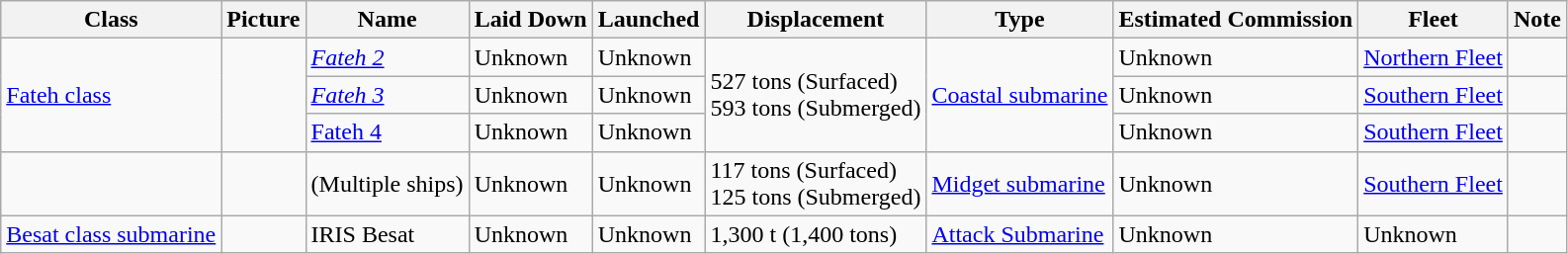<table class="wikitable">
<tr>
<th>Class</th>
<th>Picture</th>
<th>Name</th>
<th>Laid Down</th>
<th>Launched</th>
<th>Displacement</th>
<th>Type</th>
<th>Estimated Commission</th>
<th>Fleet</th>
<th>Note</th>
</tr>
<tr>
<td rowspan="3"><a href='#'>Fateh class</a></td>
<td rowspan="3"></td>
<td><a href='#'><em>Fateh 2</em></a></td>
<td>Unknown</td>
<td>Unknown</td>
<td rowspan="3">527 tons (Surfaced)<br>593 tons (Submerged)</td>
<td rowspan="3"><a href='#'>Coastal submarine</a></td>
<td>Unknown</td>
<td><a href='#'>Northern Fleet</a></td>
<td></td>
</tr>
<tr>
<td><a href='#'><em>Fateh 3</em></a></td>
<td>Unknown</td>
<td>Unknown</td>
<td>Unknown</td>
<td><a href='#'>Southern Fleet</a></td>
<td></td>
</tr>
<tr>
<td><a href='#'>Fateh 4</a></td>
<td>Unknown</td>
<td>Unknown</td>
<td>Unknown</td>
<td><a href='#'>Southern Fleet</a></td>
<td></td>
</tr>
<tr>
<td></td>
<td "rowspan="3"></td>
<td>(Multiple ships)</td>
<td>Unknown</td>
<td>Unknown</td>
<td>117 tons (Surfaced)<br>125 tons (Submerged)</td>
<td><a href='#'>Midget submarine</a></td>
<td>Unknown</td>
<td><a href='#'>Southern Fleet</a></td>
<td></td>
</tr>
<tr>
<td><a href='#'>Besat class submarine</a></td>
<td></td>
<td>IRIS Besat</td>
<td>Unknown</td>
<td>Unknown</td>
<td>1,300 t (1,400 tons)</td>
<td><a href='#'>Attack Submarine</a></td>
<td>Unknown</td>
<td>Unknown</td>
<td></td>
</tr>
</table>
